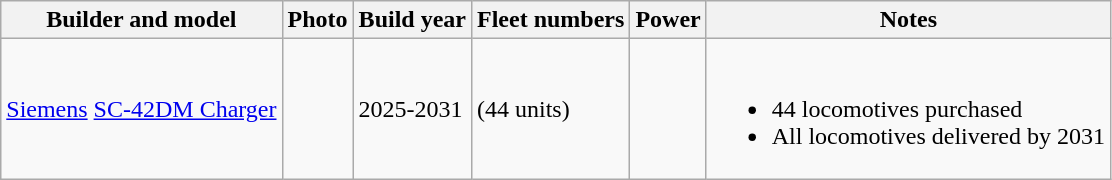<table class="wikitable">
<tr>
<th>Builder and model</th>
<th>Photo</th>
<th>Build year</th>
<th>Fleet numbers</th>
<th>Power</th>
<th>Notes</th>
</tr>
<tr>
<td><a href='#'>Siemens</a> <a href='#'>SC-42DM Charger</a></td>
<td></td>
<td>2025-2031</td>
<td>(44 units)</td>
<td></td>
<td><br><ul><li>44 locomotives purchased</li><li>All locomotives delivered by 2031</li></ul></td>
</tr>
</table>
